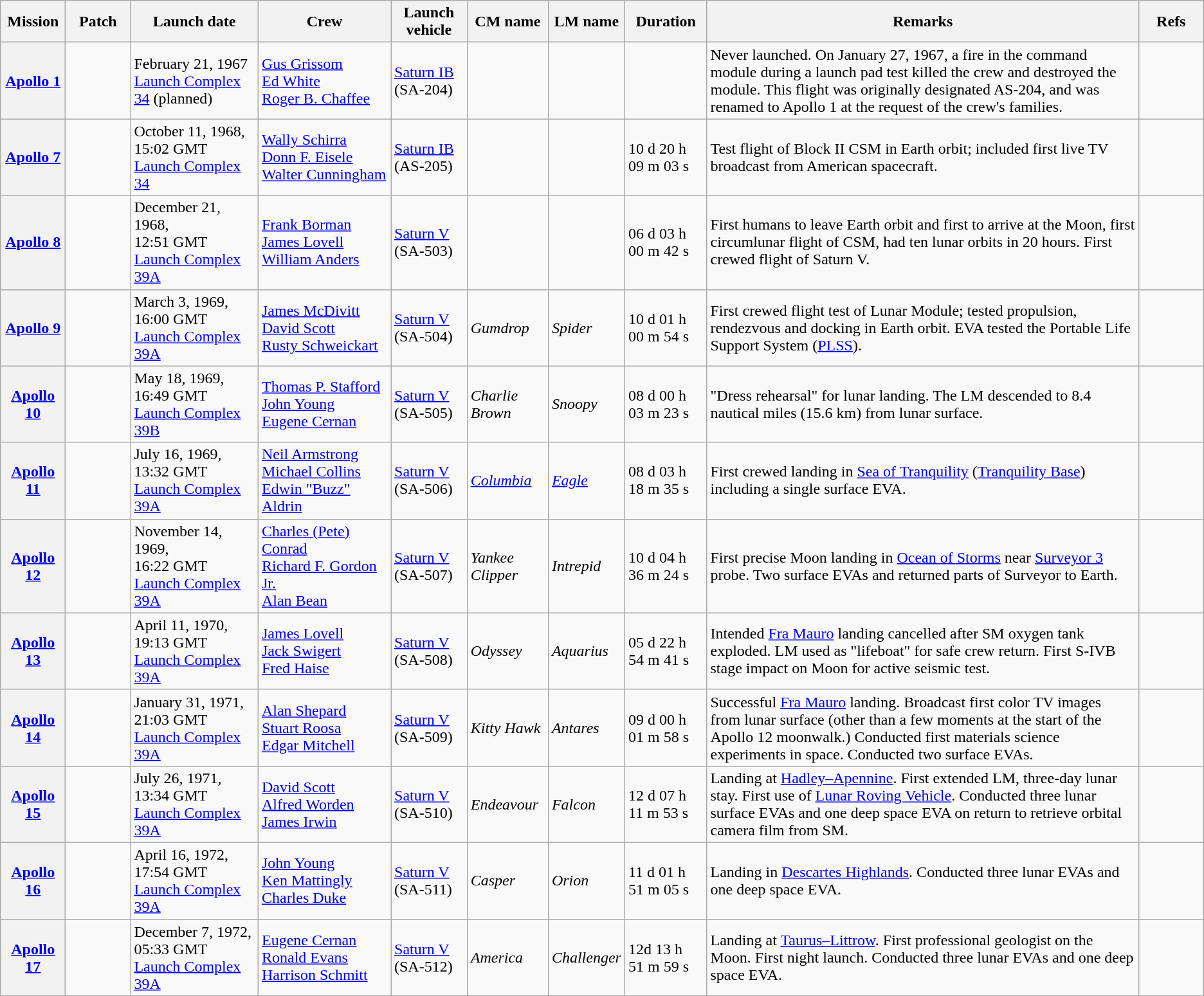<table class="wikitable sortable sticky-header">
<tr>
<th scope="col" style="width:60px;">Mission</th>
<th scope="col" style="width:60px;" class="unsortable">Patch</th>
<th scope="col" style="width:125px;">Launch date</th>
<th scope="col" style="width: 130px;" class="unsortable">Crew</th>
<th scope="col">Launch vehicle</th>
<th scope="col">CM name</th>
<th scope="col">LM name</th>
<th scope="col">Duration</th>
<th scope="col" class="unsortable">Remarks</th>
<th scope="col" style="width:60px;" class="unsortable">Refs</th>
</tr>
<tr>
<th scope="row" data-sort-value="01"><a href='#'>Apollo 1</a></th>
<td></td>
<td data-sort-value="19670221">February 21, 1967<br><a href='#'>Launch Complex 34</a> (planned)</td>
<td><a href='#'>Gus Grissom</a><br><a href='#'>Ed White</a><br><a href='#'>Roger B. Chaffee</a></td>
<td><a href='#'>Saturn IB</a><br>(SA-204)</td>
<td></td>
<td></td>
<td></td>
<td>Never launched. On January 27, 1967, a fire in the command module during a launch pad test killed the crew and destroyed the module.  This flight was originally designated AS-204, and was renamed to Apollo 1 at the request of the crew's families.</td>
<td style="text-align: center;"></td>
</tr>
<tr>
<th scope="row" data-sort-value="07"><a href='#'>Apollo 7</a></th>
<td></td>
<td data-sort-value=19681011">October 11, 1968,<br>15:02 GMT
<a href='#'>Launch Complex 34</a></td>
<td><a href='#'>Wally Schirra</a><br><a href='#'>Donn F. Eisele</a><br><a href='#'>Walter Cunningham</a></td>
<td><a href='#'>Saturn IB</a><br>(AS-205)</td>
<td></td>
<td></td>
<td>10 d 20 h 09 m 03 s</td>
<td>Test flight of Block II CSM in Earth orbit; included first live TV broadcast from American spacecraft.</td>
<td style="text-align: center;"></td>
</tr>
<tr>
<th scope="row" data-sort-value="08"><a href='#'>Apollo 8</a></th>
<td></td>
<td data-sort-value="19681221">December 21, 1968,<br>12:51 GMT
<a href='#'>Launch Complex 39A</a></td>
<td><a href='#'>Frank Borman</a><br><a href='#'>James Lovell</a><br><a href='#'>William Anders</a></td>
<td><a href='#'>Saturn V</a><br>(SA-503)</td>
<td></td>
<td></td>
<td>06 d 03 h 00 m 42 s</td>
<td>First humans to leave Earth orbit and first to arrive at the Moon, first circumlunar flight of CSM, had ten lunar orbits in 20 hours. First crewed flight of Saturn V.</td>
<td style="text-align: center;"></td>
</tr>
<tr>
<th scope="row" data-sort-value="09"><a href='#'>Apollo 9</a></th>
<td></td>
<td data-sort-value="19690303">March 3, 1969,<br>16:00 GMT
<a href='#'>Launch Complex 39A</a></td>
<td><a href='#'>James McDivitt</a><br><a href='#'>David Scott</a><br><a href='#'>Rusty Schweickart</a></td>
<td><a href='#'>Saturn V</a><br>(SA-504)</td>
<td><em>Gumdrop</em></td>
<td><em>Spider</em></td>
<td>10 d 01 h 00 m 54 s</td>
<td>First crewed flight test of Lunar Module; tested propulsion, rendezvous and docking in Earth orbit. EVA tested the Portable Life Support System (<a href='#'>PLSS</a>).</td>
<td center;></td>
</tr>
<tr>
<th scope="row" data-sort-value="10"><a href='#'>Apollo 10</a></th>
<td></td>
<td data-sort-value="19690518">May 18, 1969,<br>16:49 GMT
<a href='#'>Launch Complex 39B</a></td>
<td><a href='#'>Thomas P. Stafford</a><br><a href='#'>John Young</a><br><a href='#'>Eugene Cernan</a></td>
<td><a href='#'>Saturn V</a><br>(SA-505)</td>
<td><em>Charlie Brown</em></td>
<td><em>Snoopy</em></td>
<td>08 d 00 h 03 m 23 s</td>
<td>"Dress rehearsal" for lunar landing. The LM descended to 8.4 nautical miles (15.6 km) from lunar surface.</td>
<td style="text-align: center;"></td>
</tr>
<tr>
<th scope="row" data-sort-value="11"><a href='#'>Apollo 11</a></th>
<td></td>
<td data-sort-value="19690716">July 16, 1969,<br>13:32 GMT
<a href='#'>Launch Complex 39A</a></td>
<td><a href='#'>Neil Armstrong</a><br><a href='#'>Michael Collins</a><br><a href='#'>Edwin "Buzz" Aldrin</a></td>
<td><a href='#'>Saturn V</a><br>(SA-506)</td>
<td><a href='#'><em>Columbia</em></a></td>
<td><a href='#'><em>Eagle</em></a></td>
<td>08 d 03 h 18 m 35 s</td>
<td>First crewed landing in <a href='#'>Sea of Tranquility</a> (<a href='#'>Tranquility Base</a>) including a single surface EVA.</td>
<td style="text-align: center;"></td>
</tr>
<tr>
<th scope="row" data-sort-value="12"><a href='#'>Apollo 12</a></th>
<td></td>
<td data-sort-value="19691114">November 14, 1969,<br>16:22 GMT
<a href='#'>Launch Complex 39A</a></td>
<td><a href='#'>Charles (Pete) Conrad</a><br><a href='#'>Richard F. Gordon Jr.</a><br><a href='#'>Alan Bean</a></td>
<td><a href='#'>Saturn V</a><br>(SA-507)</td>
<td><em>Yankee Clipper</em></td>
<td><em>Intrepid</em></td>
<td>10 d 04 h 36 m 24 s</td>
<td>First precise Moon landing in <a href='#'>Ocean of Storms</a> near <a href='#'>Surveyor 3</a> probe. Two surface EVAs and returned parts of Surveyor to Earth.</td>
<td style="text-align: center;"></td>
</tr>
<tr>
<th scope="row" data-sort-value="13"><a href='#'>Apollo 13</a></th>
<td></td>
<td data-sort-value="19700411">April 11, 1970,<br>19:13 GMT
<a href='#'>Launch Complex 39A</a></td>
<td><a href='#'>James Lovell</a><br><a href='#'>Jack Swigert</a><br><a href='#'>Fred Haise</a></td>
<td><a href='#'>Saturn V</a><br>(SA-508)</td>
<td><em>Odyssey</em></td>
<td><em>Aquarius</em></td>
<td>05 d 22 h 54 m 41 s</td>
<td>Intended <a href='#'>Fra Mauro</a> landing cancelled after SM oxygen tank exploded. LM used as "lifeboat" for safe crew return. First S-IVB stage impact on Moon for active seismic test.</td>
<td style="text-align: center;"></td>
</tr>
<tr>
<th scope="row" data-sort-value="14"><a href='#'>Apollo 14</a></th>
<td></td>
<td data-sort-value="19710131">January 31, 1971,<br>21:03 GMT
<a href='#'>Launch Complex 39A</a></td>
<td><a href='#'>Alan Shepard</a><br><a href='#'>Stuart Roosa</a><br><a href='#'>Edgar Mitchell</a></td>
<td><a href='#'>Saturn V</a><br>(SA-509)</td>
<td><em>Kitty Hawk</em></td>
<td><em>Antares</em></td>
<td>09 d 00 h 01 m 58 s</td>
<td>Successful <a href='#'>Fra Mauro</a> landing. Broadcast first color TV images from lunar surface (other than a few moments at the start of the Apollo 12 moonwalk.)  Conducted first materials science experiments in space.  Conducted two surface EVAs.</td>
<td style="text-align: center;"></td>
</tr>
<tr>
<th scope="row" data-sort-value="15"><a href='#'>Apollo 15</a></th>
<td></td>
<td data-sort-value="19710726">July 26, 1971,<br>13:34 GMT
<a href='#'>Launch Complex 39A</a></td>
<td><a href='#'>David Scott</a><br><a href='#'>Alfred Worden</a><br><a href='#'>James Irwin</a></td>
<td><a href='#'>Saturn V</a><br>(SA-510)</td>
<td><em>Endeavour</em></td>
<td><em>Falcon</em></td>
<td>12 d 07 h 11 m 53 s</td>
<td>Landing at <a href='#'>Hadley–Apennine</a>.  First extended LM, three-day lunar stay. First use of <a href='#'>Lunar Roving Vehicle</a>.  Conducted three lunar surface EVAs and one deep space EVA on return to retrieve orbital camera film from SM.</td>
<td style="text-align: center;"></td>
</tr>
<tr>
<th scope="row" data-sort-value="16"><a href='#'>Apollo 16</a></th>
<td></td>
<td data-sort-value="19720416">April 16, 1972,<br>17:54 GMT
<a href='#'>Launch Complex 39A</a></td>
<td><a href='#'>John Young</a><br><a href='#'>Ken Mattingly</a><br><a href='#'>Charles Duke</a></td>
<td><a href='#'>Saturn V</a><br>(SA-511)</td>
<td><em>Casper</em></td>
<td><em>Orion</em></td>
<td>11 d 01 h 51 m 05 s</td>
<td>Landing in <a href='#'>Descartes Highlands</a>.  Conducted three lunar EVAs and one deep space EVA.</td>
<td style="text-align: center;"></td>
</tr>
<tr>
<th scope="row" data-sort-value="17"><a href='#'>Apollo 17</a></th>
<td></td>
<td data-sort-value="19721207">December 7, 1972,<br>05:33 GMT
<a href='#'>Launch Complex 39A</a></td>
<td><a href='#'>Eugene Cernan</a><br><a href='#'>Ronald Evans</a><br><a href='#'>Harrison Schmitt</a></td>
<td><a href='#'>Saturn V</a><br>(SA-512)</td>
<td><em>America</em></td>
<td><em>Challenger</em></td>
<td>12d 13 h 51 m 59 s</td>
<td>Landing at <a href='#'>Taurus–Littrow</a>. First professional geologist on the Moon.  First night launch.  Conducted three lunar EVAs and one deep space EVA.</td>
<td style="text-align: center;"></td>
</tr>
</table>
